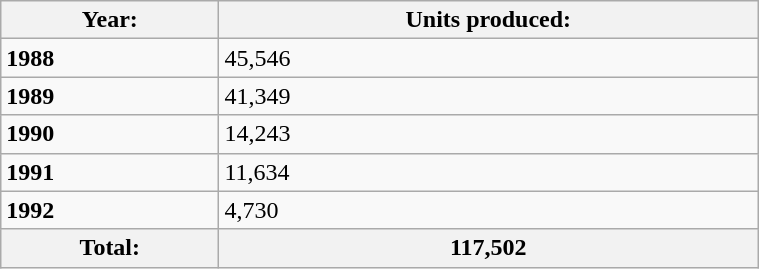<table class="wikitable defaultcenter" style="width:40%;">
<tr>
<th>Year:</th>
<th>Units produced:</th>
</tr>
<tr>
<td><strong>1988</strong></td>
<td>45,546</td>
</tr>
<tr>
<td><strong>1989</strong></td>
<td>41,349</td>
</tr>
<tr>
<td><strong>1990</strong></td>
<td>14,243</td>
</tr>
<tr>
<td><strong>1991</strong></td>
<td>11,634</td>
</tr>
<tr>
<td><strong>1992</strong></td>
<td>4,730</td>
</tr>
<tr>
<th>Total:</th>
<th><strong>117,502</strong></th>
</tr>
</table>
